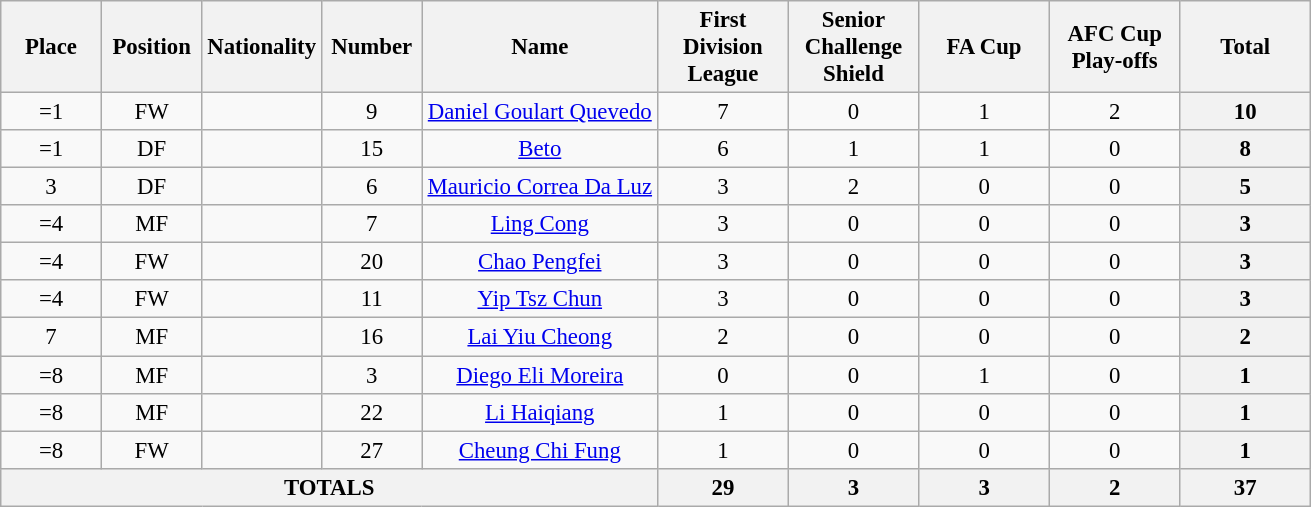<table class="wikitable" style="font-size: 95%; text-align: center;">
<tr>
<th width=60>Place</th>
<th width=60>Position</th>
<th width=60>Nationality</th>
<th width=60>Number</th>
<th width=150>Name</th>
<th width=80>First Division League</th>
<th width=80>Senior Challenge Shield</th>
<th width=80>FA Cup</th>
<th width=80>AFC Cup<br>Play-offs</th>
<th width=80><strong>Total</strong></th>
</tr>
<tr>
<td>=1</td>
<td>FW</td>
<td></td>
<td>9</td>
<td><a href='#'>Daniel Goulart Quevedo</a></td>
<td>7</td>
<td>0</td>
<td>1</td>
<td>2</td>
<th>10</th>
</tr>
<tr>
<td>=1</td>
<td>DF</td>
<td></td>
<td>15</td>
<td><a href='#'>Beto</a></td>
<td>6</td>
<td>1</td>
<td>1</td>
<td>0</td>
<th>8</th>
</tr>
<tr>
<td>3</td>
<td>DF</td>
<td></td>
<td>6</td>
<td><a href='#'>Mauricio Correa Da Luz</a></td>
<td>3</td>
<td>2</td>
<td>0</td>
<td>0</td>
<th>5</th>
</tr>
<tr>
<td>=4</td>
<td>MF</td>
<td></td>
<td>7</td>
<td><a href='#'>Ling Cong</a></td>
<td>3</td>
<td>0</td>
<td>0</td>
<td>0</td>
<th>3</th>
</tr>
<tr>
<td>=4</td>
<td>FW</td>
<td></td>
<td>20</td>
<td><a href='#'>Chao Pengfei</a></td>
<td>3</td>
<td>0</td>
<td>0</td>
<td>0</td>
<th>3</th>
</tr>
<tr>
<td>=4</td>
<td>FW</td>
<td></td>
<td>11</td>
<td><a href='#'>Yip Tsz Chun</a></td>
<td>3</td>
<td>0</td>
<td>0</td>
<td>0</td>
<th>3</th>
</tr>
<tr>
<td>7</td>
<td>MF</td>
<td></td>
<td>16</td>
<td><a href='#'>Lai Yiu Cheong</a></td>
<td>2</td>
<td>0</td>
<td>0</td>
<td>0</td>
<th>2</th>
</tr>
<tr>
<td>=8</td>
<td>MF</td>
<td></td>
<td>3</td>
<td><a href='#'>Diego Eli Moreira</a></td>
<td>0</td>
<td>0</td>
<td>1</td>
<td>0</td>
<th>1</th>
</tr>
<tr>
<td>=8</td>
<td>MF</td>
<td></td>
<td>22</td>
<td><a href='#'>Li Haiqiang</a></td>
<td>1</td>
<td>0</td>
<td>0</td>
<td>0</td>
<th>1</th>
</tr>
<tr>
<td>=8</td>
<td>FW</td>
<td></td>
<td>27</td>
<td><a href='#'>Cheung Chi Fung</a></td>
<td>1</td>
<td>0</td>
<td>0</td>
<td>0</td>
<th>1</th>
</tr>
<tr>
<th colspan="5">TOTALS</th>
<th>29</th>
<th>3</th>
<th>3</th>
<th>2</th>
<th>37</th>
</tr>
</table>
